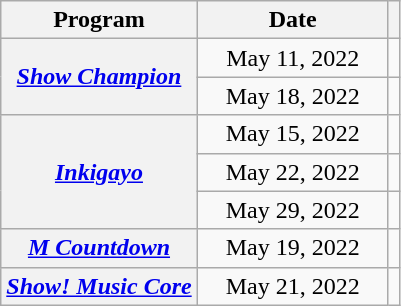<table class="wikitable plainrowheaders sortable" style="text-align:center;">
<tr>
<th scope="col">Program</th>
<th scope="col" width="120">Date</th>
<th scope="col" class="unsortable"></th>
</tr>
<tr>
<th scope="row" rowspan="2"><em><a href='#'>Show Champion</a></em></th>
<td>May 11, 2022</td>
<td></td>
</tr>
<tr>
<td>May 18, 2022</td>
<td></td>
</tr>
<tr>
<th scope="row" rowspan="3"><em><a href='#'>Inkigayo</a></em></th>
<td>May 15, 2022</td>
<td></td>
</tr>
<tr>
<td>May 22, 2022</td>
<td></td>
</tr>
<tr>
<td>May 29, 2022</td>
<td></td>
</tr>
<tr>
<th scope="row"><em><a href='#'>M Countdown</a></em></th>
<td>May 19, 2022</td>
<td></td>
</tr>
<tr>
<th scope="row"><em><a href='#'>Show! Music Core</a></em></th>
<td>May 21, 2022</td>
<td></td>
</tr>
</table>
